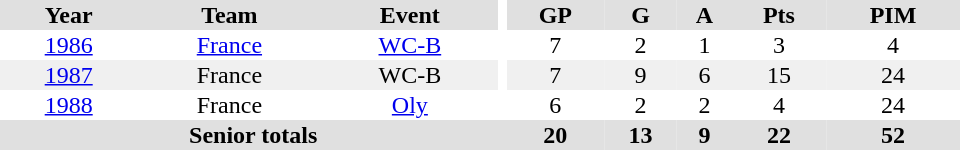<table border="0" cellpadding="1" cellspacing="0" ID="Table3" style="text-align:center; width:40em">
<tr bgcolor="#e0e0e0">
<th>Year</th>
<th>Team</th>
<th>Event</th>
<th rowspan="102" bgcolor="#ffffff"></th>
<th>GP</th>
<th>G</th>
<th>A</th>
<th>Pts</th>
<th>PIM</th>
</tr>
<tr>
<td><a href='#'>1986</a></td>
<td><a href='#'>France</a></td>
<td><a href='#'>WC-B</a></td>
<td>7</td>
<td>2</td>
<td>1</td>
<td>3</td>
<td>4</td>
</tr>
<tr bgcolor="#f0f0f0">
<td><a href='#'>1987</a></td>
<td>France</td>
<td>WC-B</td>
<td>7</td>
<td>9</td>
<td>6</td>
<td>15</td>
<td>24</td>
</tr>
<tr>
<td><a href='#'>1988</a></td>
<td>France</td>
<td><a href='#'>Oly</a></td>
<td>6</td>
<td>2</td>
<td>2</td>
<td>4</td>
<td>24</td>
</tr>
<tr bgcolor="#e0e0e0">
<th colspan="4">Senior totals</th>
<th>20</th>
<th>13</th>
<th>9</th>
<th>22</th>
<th>52</th>
</tr>
</table>
